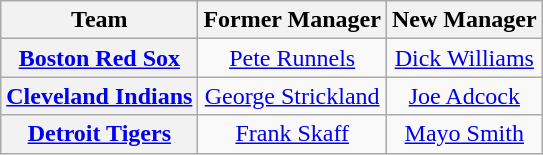<table class="wikitable plainrowheaders" style="text-align:center;">
<tr>
<th>Team</th>
<th>Former Manager</th>
<th>New Manager</th>
</tr>
<tr>
<th scope="row" style="text-align:center;"><a href='#'>Boston Red Sox</a></th>
<td><a href='#'>Pete Runnels</a></td>
<td><a href='#'>Dick Williams</a></td>
</tr>
<tr>
<th scope="row" style="text-align:center;"><a href='#'>Cleveland Indians</a></th>
<td><a href='#'>George Strickland</a></td>
<td><a href='#'>Joe Adcock</a></td>
</tr>
<tr>
<th scope="row" style="text-align:center;"><a href='#'>Detroit Tigers</a></th>
<td><a href='#'>Frank Skaff</a></td>
<td><a href='#'>Mayo Smith</a></td>
</tr>
</table>
